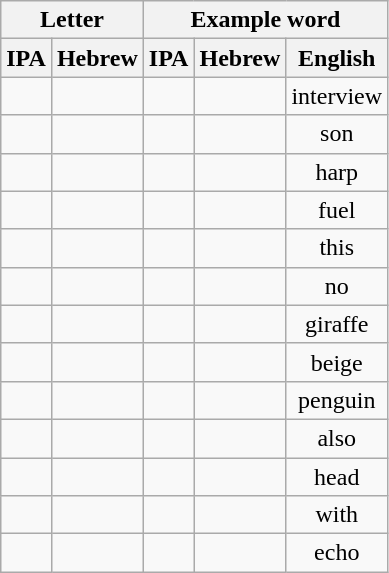<table class="wikitable" style="text-align: center; display:inline-table;">
<tr>
<th colspan="2">Letter</th>
<th colspan="3">Example word</th>
</tr>
<tr>
<th>IPA</th>
<th>Hebrew</th>
<th>IPA</th>
<th>Hebrew</th>
<th>English</th>
</tr>
<tr>
<td></td>
<td></td>
<td></td>
<td></td>
<td>interview</td>
</tr>
<tr>
<td></td>
<td></td>
<td></td>
<td></td>
<td>son</td>
</tr>
<tr>
<td></td>
<td></td>
<td></td>
<td></td>
<td>harp</td>
</tr>
<tr>
<td></td>
<td></td>
<td></td>
<td></td>
<td>fuel</td>
</tr>
<tr>
<td></td>
<td></td>
<td></td>
<td></td>
<td>this</td>
</tr>
<tr>
<td></td>
<td></td>
<td></td>
<td></td>
<td>no</td>
</tr>
<tr>
<td></td>
<td></td>
<td></td>
<td></td>
<td>giraffe</td>
</tr>
<tr>
<td></td>
<td></td>
<td></td>
<td></td>
<td>beige</td>
</tr>
<tr>
<td></td>
<td></td>
<td></td>
<td></td>
<td>penguin</td>
</tr>
<tr>
<td></td>
<td></td>
<td></td>
<td></td>
<td>also</td>
</tr>
<tr>
<td></td>
<td></td>
<td></td>
<td></td>
<td>head</td>
</tr>
<tr>
<td></td>
<td></td>
<td></td>
<td></td>
<td>with</td>
</tr>
<tr>
<td></td>
<td></td>
<td></td>
<td></td>
<td>echo</td>
</tr>
</table>
